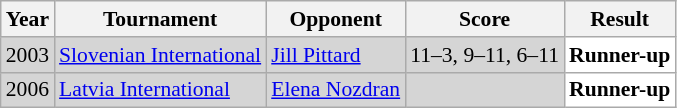<table class="sortable wikitable" style="font-size:90%;">
<tr>
<th>Year</th>
<th>Tournament</th>
<th>Opponent</th>
<th>Score</th>
<th>Result</th>
</tr>
<tr style="background:#D5D5D5">
<td align="center">2003</td>
<td align="left"><a href='#'>Slovenian International</a></td>
<td align="left"> <a href='#'>Jill Pittard</a></td>
<td align="left">11–3, 9–11, 6–11</td>
<td style="text-align:left; background:white"> <strong>Runner-up</strong></td>
</tr>
<tr style="background:#D5D5D5">
<td align="center">2006</td>
<td align="left"><a href='#'>Latvia International</a></td>
<td align="left"> <a href='#'>Elena Nozdran</a></td>
<td align="left"></td>
<td style="text-align:left; background:white"> <strong>Runner-up</strong></td>
</tr>
</table>
